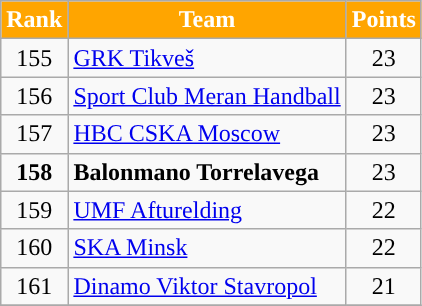<table class="wikitable" style="text-align: center;">
<tr>
<th style="color:#FFFFFF; background:orange">Rank</th>
<th style="color:#FFFFFF; background:orange">Team</th>
<th style="color:#FFFFFF; background:orange">Points</th>
</tr>
<tr>
<td>155</td>
<td align=left> <a href='#'>GRK Tikveš</a></td>
<td>23</td>
</tr>
<tr>
<td>156</td>
<td align=left> <a href='#'>Sport Club Meran Handball</a></td>
<td>23</td>
</tr>
<tr>
<td>157</td>
<td align=left> <a href='#'>HBC CSKA Moscow</a></td>
<td>23</td>
</tr>
<tr>
<td><strong>158</strong></td>
<td align=left> <strong>Balonmano Torrelavega</strong></td>
<td>23</td>
</tr>
<tr>
<td>159</td>
<td align=left> <a href='#'>UMF Afturelding</a></td>
<td>22</td>
</tr>
<tr>
<td>160</td>
<td align=left> <a href='#'>SKA Minsk</a></td>
<td>22</td>
</tr>
<tr>
<td>161</td>
<td align=left> <a href='#'>Dinamo Viktor Stavropol</a></td>
<td>21</td>
</tr>
<tr>
</tr>
</table>
